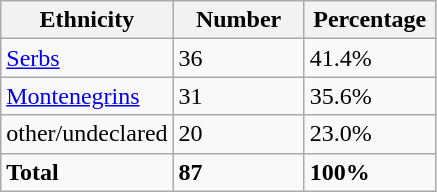<table class="wikitable">
<tr>
<th width="100px">Ethnicity</th>
<th width="80px">Number</th>
<th width="80px">Percentage</th>
</tr>
<tr>
<td><a href='#'>Serbs</a></td>
<td>36</td>
<td>41.4%</td>
</tr>
<tr>
<td><a href='#'>Montenegrins</a></td>
<td>31</td>
<td>35.6%</td>
</tr>
<tr>
<td>other/undeclared</td>
<td>20</td>
<td>23.0%</td>
</tr>
<tr>
<td><strong>Total</strong></td>
<td><strong>87</strong></td>
<td><strong>100%</strong></td>
</tr>
</table>
